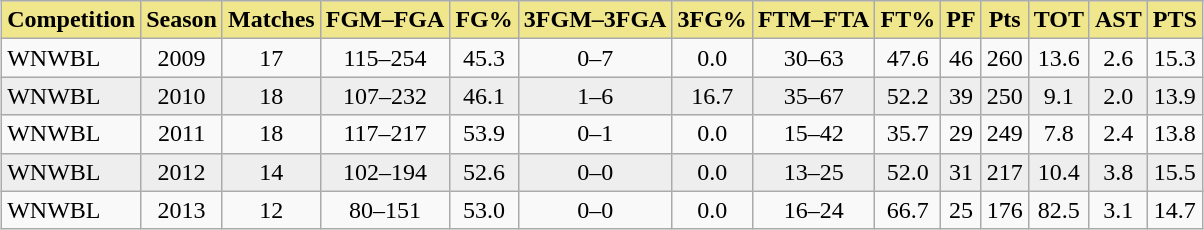<table class="wikitable" style="margin:1em auto;">
<tr style="background: khaki">
<td align=center><strong>Competition</strong></td>
<td align=center><strong>Season</strong></td>
<td align=center><strong>Matches</strong></td>
<td align=center><strong>FGM–FGA</strong></td>
<td align=center><strong>FG%</strong></td>
<td align=center><strong>3FGM–3FGA</strong></td>
<td align=center><strong>3FG%</strong></td>
<td align=center><strong>FTM–FTA</strong></td>
<td align=center><strong>FT%</strong></td>
<td align=center><strong>PF</strong></td>
<td align=center><strong>Pts</strong></td>
<td align=center><strong>TOT</strong></td>
<td align=center><strong>AST</strong></td>
<td align=center><strong>PTS</strong></td>
</tr>
<tr>
<td>WNWBL</td>
<td align=center>2009</td>
<td align=center>17</td>
<td align=center>115–254</td>
<td align=center>45.3</td>
<td align=center>0–7</td>
<td align=center>0.0</td>
<td align=center>30–63</td>
<td align=center>47.6</td>
<td align=center>46</td>
<td align=center>260</td>
<td align=center>13.6</td>
<td align=center>2.6</td>
<td align=center>15.3</td>
</tr>
<tr style="background:#eee;">
<td>WNWBL</td>
<td align=center>2010</td>
<td align=center>18</td>
<td align=center>107–232</td>
<td align=center>46.1</td>
<td align=center>1–6</td>
<td align=center>16.7</td>
<td align=center>35–67</td>
<td align=center>52.2</td>
<td align=center>39</td>
<td align=center>250</td>
<td align=center>9.1</td>
<td align=center>2.0</td>
<td align=center>13.9</td>
</tr>
<tr>
<td>WNWBL</td>
<td align=center>2011</td>
<td align=center>18</td>
<td align=center>117–217</td>
<td align=center>53.9</td>
<td align=center>0–1</td>
<td align=center>0.0</td>
<td align=center>15–42</td>
<td align=center>35.7</td>
<td align=center>29</td>
<td align=center>249</td>
<td align=center>7.8</td>
<td align=center>2.4</td>
<td align=center>13.8</td>
</tr>
<tr style="background:#eee;">
<td>WNWBL</td>
<td align=center>2012</td>
<td align=center>14</td>
<td align=center>102–194</td>
<td align=center>52.6</td>
<td align=center>0–0</td>
<td align=center>0.0</td>
<td align=center>13–25</td>
<td align=center>52.0</td>
<td align=center>31</td>
<td align=center>217</td>
<td align=center>10.4</td>
<td align=center>3.8</td>
<td align=center>15.5</td>
</tr>
<tr>
<td>WNWBL</td>
<td align=center>2013</td>
<td align=center>12</td>
<td align=center>80–151</td>
<td align=center>53.0</td>
<td align=center>0–0</td>
<td align=center>0.0</td>
<td align=center>16–24</td>
<td align=center>66.7</td>
<td align=center>25</td>
<td align=center>176</td>
<td align=center>82.5</td>
<td align=center>3.1</td>
<td align=center>14.7</td>
</tr>
</table>
